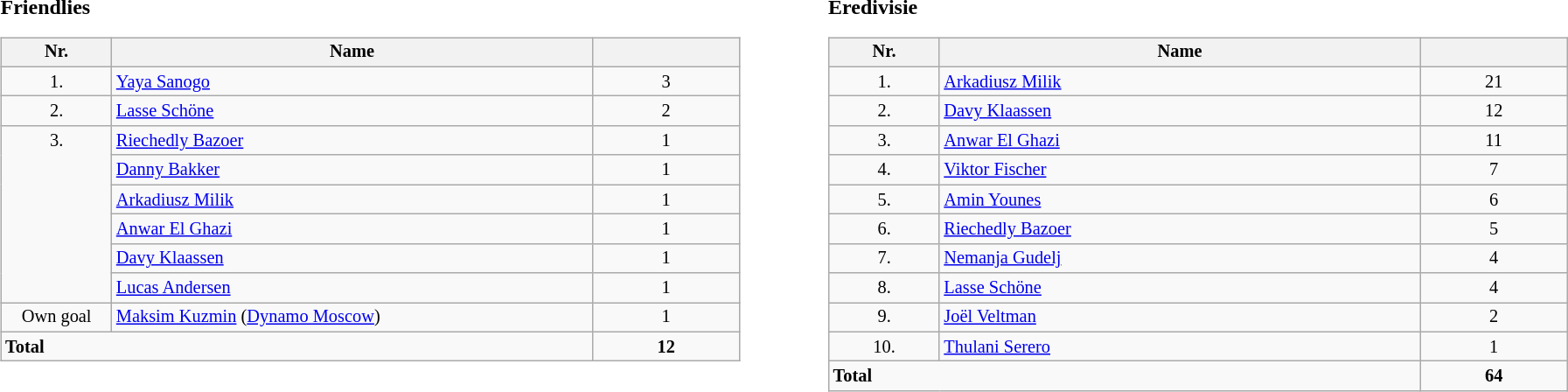<table width=100%>
<tr>
<td width=33% align=left valign=top><br><strong>Friendlies</strong><table class="wikitable" style="width:90%; font-size:85%;">
<tr valign=top>
<th width=15% align=center>Nr.</th>
<th width=65% align=center>Name</th>
<th width=20% align=center></th>
</tr>
<tr valign=top>
<td align=center>1.</td>
<td> <a href='#'>Yaya Sanogo</a></td>
<td align=center>3</td>
</tr>
<tr valign=top>
<td align=center>2.</td>
<td> <a href='#'>Lasse Schöne</a></td>
<td align=center>2</td>
</tr>
<tr valign=top>
<td rowspan=6 align=center>3.</td>
<td> <a href='#'>Riechedly Bazoer</a></td>
<td align=center>1</td>
</tr>
<tr valign=top>
<td> <a href='#'>Danny Bakker</a></td>
<td align=center>1</td>
</tr>
<tr valign=top>
<td> <a href='#'>Arkadiusz Milik</a></td>
<td align=center>1</td>
</tr>
<tr valign=top>
<td> <a href='#'>Anwar El Ghazi</a></td>
<td align=center>1</td>
</tr>
<tr valign=top>
<td> <a href='#'>Davy Klaassen</a></td>
<td align=center>1</td>
</tr>
<tr valign=top>
<td> <a href='#'>Lucas Andersen</a></td>
<td align=center>1</td>
</tr>
<tr valign=top>
<td align=center>Own goal</td>
<td> <a href='#'>Maksim Kuzmin</a> (<a href='#'>Dynamo Moscow</a>)</td>
<td align=center>1</td>
</tr>
<tr valign=top>
<td colspan=2><strong>Total</strong></td>
<td align=center><strong>12</strong></td>
</tr>
</table>
</td>
<td width=33% align=left valign=top><br><strong>Eredivisie</strong><table class="wikitable" style="width:90%; font-size:85%;">
<tr valign=top>
<th width=15% align=center>Nr.</th>
<th width=65% align=center>Name</th>
<th width=20% align=center></th>
</tr>
<tr valign=top>
<td align=center>1.</td>
<td> <a href='#'>Arkadiusz Milik</a></td>
<td align=center>21</td>
</tr>
<tr valign=top>
<td align=center>2.</td>
<td> <a href='#'>Davy Klaassen</a></td>
<td align=center>12</td>
</tr>
<tr valign=top>
<td align=center>3.</td>
<td> <a href='#'>Anwar El Ghazi</a></td>
<td align=center>11</td>
</tr>
<tr valign=top>
<td align=center>4.</td>
<td> <a href='#'>Viktor Fischer</a></td>
<td align=center>7</td>
</tr>
<tr valign=top>
<td align=center>5.</td>
<td> <a href='#'>Amin Younes</a></td>
<td align=center>6</td>
</tr>
<tr valign=top>
<td align=center>6.</td>
<td> <a href='#'>Riechedly Bazoer</a></td>
<td align=center>5</td>
</tr>
<tr valign=top>
<td align=center>7.</td>
<td> <a href='#'>Nemanja Gudelj</a></td>
<td align=center>4</td>
</tr>
<tr valign=top>
<td align=center>8.</td>
<td> <a href='#'>Lasse Schöne</a></td>
<td align=center>4</td>
</tr>
<tr valign=top>
<td align=center>9.</td>
<td> <a href='#'>Joël Veltman</a></td>
<td align=center>2</td>
</tr>
<tr valign=top>
<td align=center>10.</td>
<td> <a href='#'>Thulani Serero</a></td>
<td align=center>1</td>
</tr>
<tr valign=top>
<td colspan=2><strong>Total</strong></td>
<td align=center><strong>64</strong></td>
</tr>
</table>
</td>
</tr>
</table>
